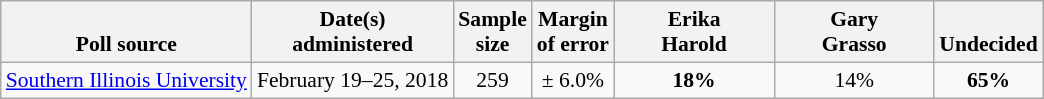<table class="wikitable" style="font-size:90%;text-align:center;">
<tr valign=bottom>
<th>Poll source</th>
<th>Date(s)<br>administered</th>
<th>Sample<br>size</th>
<th>Margin<br>of error</th>
<th style="width:100px;">Erika<br>Harold</th>
<th style="width:100px;">Gary<br>Grasso</th>
<th>Undecided</th>
</tr>
<tr>
<td style="text-align:left;"><a href='#'>Southern Illinois University</a></td>
<td align=center>February 19–25, 2018</td>
<td align=center>259</td>
<td align=center>± 6.0%</td>
<td><strong>18%</strong></td>
<td align=center>14%</td>
<td><strong>65%</strong></td>
</tr>
</table>
